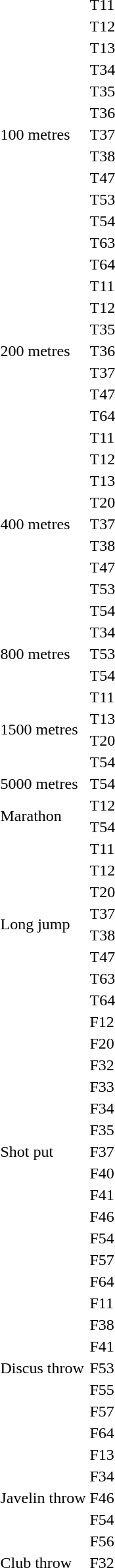<table>
<tr>
<td rowspan="14">100 metres<br></td>
<td>T11</td>
<td></td>
<td></td>
<td></td>
</tr>
<tr>
<td>T12</td>
<td></td>
<td></td>
<td></td>
</tr>
<tr>
<td>T13</td>
<td></td>
<td></td>
<td></td>
</tr>
<tr>
<td>T34</td>
<td></td>
<td></td>
<td></td>
</tr>
<tr>
<td>T35</td>
<td></td>
<td></td>
<td></td>
</tr>
<tr>
<td>T36</td>
<td></td>
<td></td>
<td></td>
</tr>
<tr>
<td>T37</td>
<td></td>
<td></td>
<td></td>
</tr>
<tr>
<td>T38</td>
<td></td>
<td></td>
<td></td>
</tr>
<tr>
<td>T47</td>
<td></td>
<td></td>
<td></td>
</tr>
<tr>
<td>T53</td>
<td></td>
<td></td>
<td></td>
</tr>
<tr>
<td>T54</td>
<td></td>
<td></td>
<td></td>
</tr>
<tr>
<td rowspan=2>T63</td>
<td rowspan=2></td>
<td rowspan=2></td>
<td></td>
</tr>
<tr>
<td></td>
</tr>
<tr>
<td>T64</td>
<td></td>
<td></td>
<td></td>
</tr>
<tr>
<td rowspan="7">200 metres<br></td>
<td>T11</td>
<td></td>
<td></td>
<td></td>
</tr>
<tr>
<td>T12</td>
<td></td>
<td></td>
<td></td>
</tr>
<tr>
<td>T35</td>
<td></td>
<td></td>
<td></td>
</tr>
<tr>
<td>T36</td>
<td></td>
<td></td>
<td></td>
</tr>
<tr>
<td>T37</td>
<td></td>
<td></td>
<td></td>
</tr>
<tr>
<td>T47</td>
<td></td>
<td></td>
<td></td>
</tr>
<tr>
<td>T64</td>
<td></td>
<td></td>
<td></td>
</tr>
<tr>
<td rowspan="9">400 metres<br></td>
<td>T11</td>
<td></td>
<td></td>
<td></td>
</tr>
<tr>
<td>T12</td>
<td></td>
<td></td>
<td></td>
</tr>
<tr>
<td>T13</td>
<td></td>
<td></td>
<td></td>
</tr>
<tr>
<td>T20</td>
<td></td>
<td></td>
<td></td>
</tr>
<tr>
<td>T37</td>
<td></td>
<td></td>
<td></td>
</tr>
<tr>
<td>T38</td>
<td></td>
<td></td>
<td></td>
</tr>
<tr>
<td>T47</td>
<td></td>
<td></td>
<td></td>
</tr>
<tr>
<td>T53</td>
<td></td>
<td></td>
<td></td>
</tr>
<tr>
<td>T54</td>
<td></td>
<td></td>
<td></td>
</tr>
<tr>
<td rowspan="3">800 metres<br></td>
<td>T34</td>
<td></td>
<td></td>
<td></td>
</tr>
<tr>
<td>T53</td>
<td></td>
<td></td>
<td></td>
</tr>
<tr>
<td>T54</td>
<td></td>
<td></td>
<td></td>
</tr>
<tr>
<td rowspan="4">1500 metres<br></td>
<td>T11</td>
<td></td>
<td></td>
<td></td>
</tr>
<tr>
<td>T13</td>
<td></td>
<td></td>
<td></td>
</tr>
<tr>
<td>T20</td>
<td></td>
<td></td>
<td></td>
</tr>
<tr>
<td>T54</td>
<td></td>
<td></td>
<td></td>
</tr>
<tr>
<td rowspan="1">5000 metres<br></td>
<td>T54</td>
<td></td>
<td></td>
<td></td>
</tr>
<tr>
<td rowspan="2">Marathon<br></td>
<td>T12</td>
<td></td>
<td></td>
<td></td>
</tr>
<tr>
<td>T54</td>
<td></td>
<td></td>
<td></td>
</tr>
<tr>
<td rowspan="8">Long jump<br></td>
<td>T11</td>
<td></td>
<td></td>
<td></td>
</tr>
<tr>
<td>T12</td>
<td></td>
<td></td>
<td></td>
</tr>
<tr>
<td>T20</td>
<td></td>
<td></td>
<td></td>
</tr>
<tr>
<td>T37</td>
<td></td>
<td></td>
<td></td>
</tr>
<tr>
<td>T38</td>
<td></td>
<td></td>
<td></td>
</tr>
<tr>
<td>T47</td>
<td></td>
<td></td>
<td></td>
</tr>
<tr>
<td>T63</td>
<td></td>
<td></td>
<td></td>
</tr>
<tr>
<td>T64</td>
<td></td>
<td></td>
<td></td>
</tr>
<tr>
<td rowspan="13">Shot put<br></td>
<td>F12</td>
<td></td>
<td></td>
<td></td>
</tr>
<tr>
<td>F20</td>
<td></td>
<td></td>
<td></td>
</tr>
<tr>
<td>F32</td>
<td></td>
<td></td>
<td></td>
</tr>
<tr>
<td>F33</td>
<td></td>
<td></td>
<td></td>
</tr>
<tr>
<td>F34</td>
<td></td>
<td></td>
<td></td>
</tr>
<tr>
<td>F35</td>
<td></td>
<td></td>
<td></td>
</tr>
<tr>
<td>F37</td>
<td></td>
<td></td>
<td></td>
</tr>
<tr>
<td>F40</td>
<td></td>
<td></td>
<td></td>
</tr>
<tr>
<td>F41</td>
<td></td>
<td></td>
<td></td>
</tr>
<tr>
<td>F46</td>
<td></td>
<td></td>
<td></td>
</tr>
<tr>
<td>F54</td>
<td></td>
<td></td>
<td></td>
</tr>
<tr>
<td>F57</td>
<td></td>
<td></td>
<td></td>
</tr>
<tr>
<td>F64</td>
<td></td>
<td></td>
<td></td>
</tr>
<tr>
<td rowspan="7">Discus throw<br></td>
<td>F11</td>
<td></td>
<td></td>
<td></td>
</tr>
<tr>
<td>F38</td>
<td></td>
<td></td>
<td></td>
</tr>
<tr>
<td>F41</td>
<td></td>
<td></td>
<td></td>
</tr>
<tr>
<td>F53</td>
<td></td>
<td></td>
<td></td>
</tr>
<tr>
<td>F55</td>
<td></td>
<td></td>
<td></td>
</tr>
<tr>
<td>F57</td>
<td></td>
<td></td>
<td></td>
</tr>
<tr>
<td>F64</td>
<td></td>
<td></td>
<td></td>
</tr>
<tr>
<td rowspan="5">Javelin throw<br></td>
<td>F13</td>
<td></td>
<td></td>
<td></td>
</tr>
<tr>
<td>F34</td>
<td></td>
<td></td>
<td></td>
</tr>
<tr>
<td>F46</td>
<td></td>
<td></td>
<td></td>
</tr>
<tr>
<td>F54</td>
<td></td>
<td></td>
<td></td>
</tr>
<tr>
<td>F56</td>
<td></td>
<td></td>
<td></td>
</tr>
<tr>
<td rowspan="1">Club throw<br></td>
<td>F32</td>
<td></td>
<td></td>
<td></td>
</tr>
</table>
